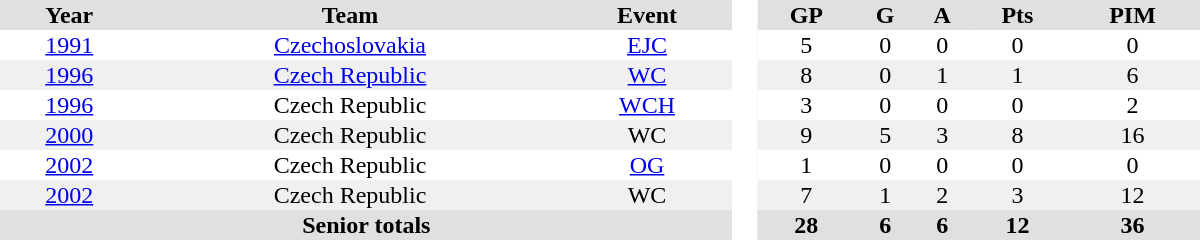<table border="0" cellpadding="1" cellspacing="0" style="text-align:center; width:50em">
<tr ALIGN="center" bgcolor="#e0e0e0">
<th>Year</th>
<th>Team</th>
<th>Event</th>
<th ALIGN="center" rowspan="99" bgcolor="#ffffff"> </th>
<th>GP</th>
<th>G</th>
<th>A</th>
<th>Pts</th>
<th>PIM</th>
</tr>
<tr>
<td><a href='#'>1991</a></td>
<td><a href='#'>Czechoslovakia</a></td>
<td><a href='#'>EJC</a></td>
<td>5</td>
<td>0</td>
<td>0</td>
<td>0</td>
<td>0</td>
</tr>
<tr bgcolor="#f0f0f0">
<td><a href='#'>1996</a></td>
<td><a href='#'>Czech Republic</a></td>
<td><a href='#'>WC</a></td>
<td>8</td>
<td>0</td>
<td>1</td>
<td>1</td>
<td>6</td>
</tr>
<tr>
<td><a href='#'>1996</a></td>
<td>Czech Republic</td>
<td><a href='#'>WCH</a></td>
<td>3</td>
<td>0</td>
<td>0</td>
<td>0</td>
<td>2</td>
</tr>
<tr bgcolor="#f0f0f0">
<td><a href='#'>2000</a></td>
<td>Czech Republic</td>
<td>WC</td>
<td>9</td>
<td>5</td>
<td>3</td>
<td>8</td>
<td>16</td>
</tr>
<tr>
<td><a href='#'>2002</a></td>
<td>Czech Republic</td>
<td><a href='#'>OG</a></td>
<td>1</td>
<td>0</td>
<td>0</td>
<td>0</td>
<td>0</td>
</tr>
<tr bgcolor="#f0f0f0">
<td><a href='#'>2002</a></td>
<td>Czech Republic</td>
<td>WC</td>
<td>7</td>
<td>1</td>
<td>2</td>
<td>3</td>
<td>12</td>
</tr>
<tr>
</tr>
<tr bgcolor="#e0e0e0">
<th colspan=3>Senior totals</th>
<th>28</th>
<th>6</th>
<th>6</th>
<th>12</th>
<th>36</th>
</tr>
</table>
